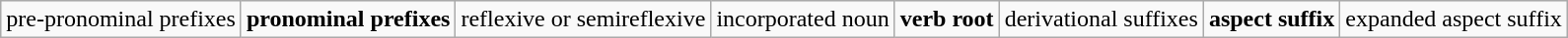<table class="wikitable">
<tr>
<td>pre-pronominal prefixes</td>
<td><strong>pronominal prefixes</strong></td>
<td>reflexive or semireflexive</td>
<td>incorporated noun</td>
<td><strong>verb root</strong></td>
<td>derivational suffixes</td>
<td><strong>aspect suffix</strong></td>
<td>expanded aspect suffix</td>
</tr>
</table>
